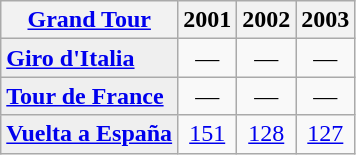<table class="wikitable">
<tr>
<th scope="col"><a href='#'>Grand Tour</a></th>
<th scope="col">2001</th>
<th scope="col">2002</th>
<th scope="col">2003</th>
</tr>
<tr style="text-align:center;">
<td style="text-align:left; background:#efefef;"> <strong><a href='#'>Giro d'Italia</a></strong></td>
<td>—</td>
<td>—</td>
<td>—</td>
</tr>
<tr style="text-align:center;">
<td style="text-align:left; background:#efefef;"> <strong><a href='#'>Tour de France</a></strong></td>
<td>—</td>
<td>—</td>
<td>—</td>
</tr>
<tr style="text-align:center;">
<td style="text-align:left; background:#efefef;"> <strong><a href='#'>Vuelta a España</a></strong></td>
<td><a href='#'>151</a></td>
<td><a href='#'>128</a></td>
<td><a href='#'>127</a></td>
</tr>
</table>
